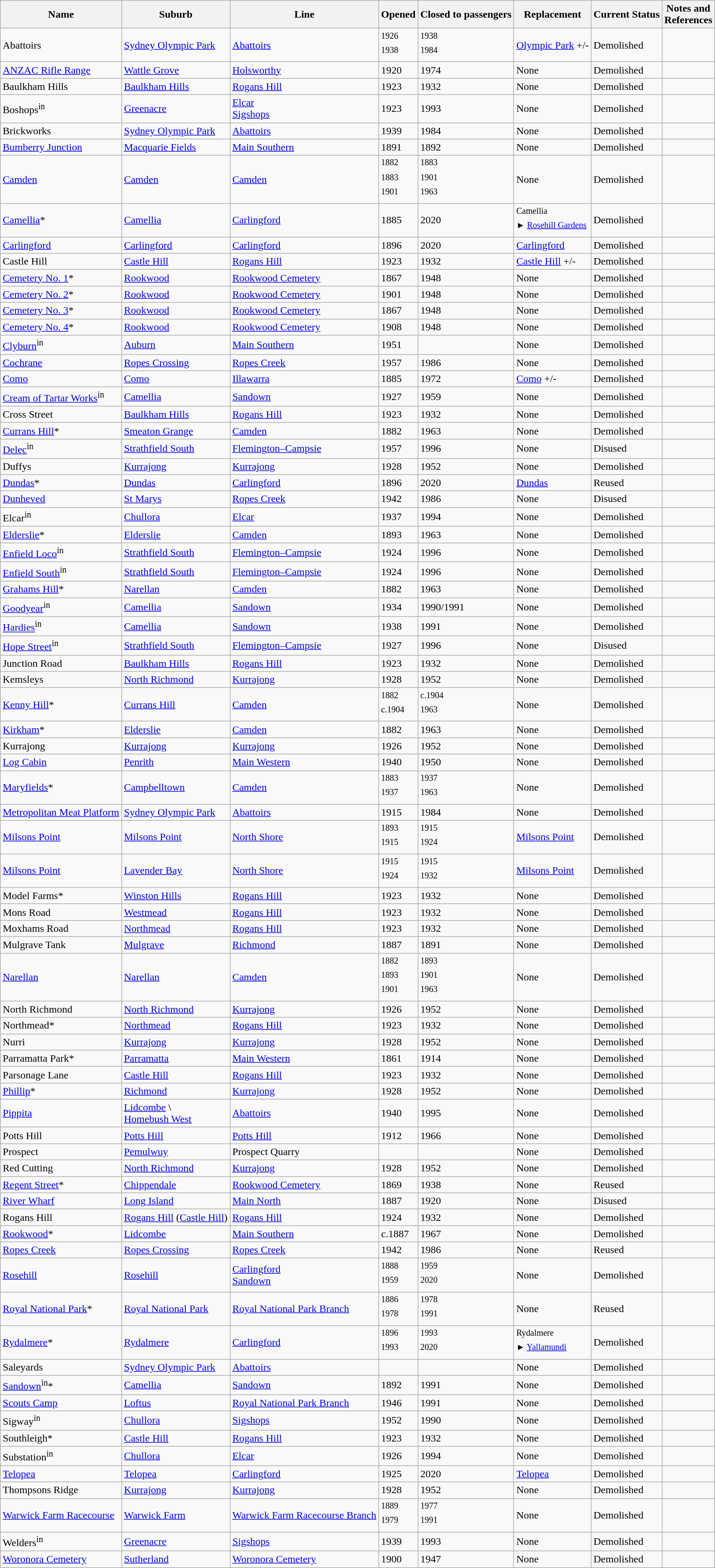<table class="wikitable sortable">
<tr>
<th>Name</th>
<th>Suburb</th>
<th>Line</th>
<th>Opened</th>
<th>Closed to passengers</th>
<th>Replacement</th>
<th>Current Status</th>
<th>Notes and<br>References</th>
</tr>
<tr>
<td>Abattoirs</td>
<td><a href='#'>Sydney Olympic Park</a></td>
<td><a href='#'>Abattoirs</a></td>
<td><sup>1926<br>1938</sup></td>
<td><sup>1938<br>1984</sup></td>
<td><a href='#'>Olympic Park</a>  +/-</td>
<td>Demolished</td>
<td></td>
</tr>
<tr>
<td><a href='#'>ANZAC Rifle Range</a></td>
<td><a href='#'>Wattle Grove</a></td>
<td><a href='#'>Holsworthy</a></td>
<td>1920</td>
<td>1974</td>
<td>None</td>
<td>Demolished</td>
<td></td>
</tr>
<tr>
<td>Baulkham Hills</td>
<td><a href='#'>Baulkham Hills</a></td>
<td><a href='#'>Rogans Hill</a></td>
<td>1923</td>
<td>1932</td>
<td>None</td>
<td>Demolished</td>
<td></td>
</tr>
<tr>
<td>Boshops<sup>in</sup></td>
<td><a href='#'>Greenacre</a></td>
<td><a href='#'>Elcar</a><br><a href='#'>Sigshops</a></td>
<td>1923</td>
<td>1993</td>
<td>None</td>
<td>Demolished</td>
<td></td>
</tr>
<tr>
<td>Brickworks</td>
<td><a href='#'>Sydney Olympic Park</a></td>
<td><a href='#'>Abattoirs</a></td>
<td>1939</td>
<td>1984</td>
<td>None</td>
<td>Demolished</td>
<td></td>
</tr>
<tr>
<td><a href='#'>Bumberry Junction</a></td>
<td><a href='#'>Macquarie Fields</a></td>
<td><a href='#'>Main Southern</a></td>
<td>1891</td>
<td>1892</td>
<td>None</td>
<td>Demolished</td>
<td></td>
</tr>
<tr>
<td><a href='#'>Camden</a></td>
<td><a href='#'>Camden</a></td>
<td><a href='#'>Camden</a></td>
<td><sup>1882<br>1883<br>1901</sup></td>
<td><sup>1883<br>1901<br>1963</sup></td>
<td>None</td>
<td>Demolished</td>
<td></td>
</tr>
<tr>
<td><a href='#'>Camellia</a>*</td>
<td><a href='#'>Camellia</a></td>
<td><a href='#'>Carlingford</a></td>
<td>1885</td>
<td>2020</td>
<td><sup>Camellia<br>► <a href='#'>Rosehill Gardens</a>  </sup></td>
<td>Demolished</td>
<td></td>
</tr>
<tr>
<td><a href='#'>Carlingford</a></td>
<td><a href='#'>Carlingford</a></td>
<td><a href='#'>Carlingford</a></td>
<td>1896</td>
<td>2020</td>
<td><a href='#'>Carlingford</a> </td>
<td>Demolished</td>
<td></td>
</tr>
<tr>
<td>Castle Hill</td>
<td><a href='#'>Castle Hill</a></td>
<td><a href='#'>Rogans Hill</a></td>
<td>1923</td>
<td>1932</td>
<td><a href='#'>Castle Hill</a>  +/-</td>
<td>Demolished</td>
<td></td>
</tr>
<tr>
<td><a href='#'>Cemetery No. 1</a>*</td>
<td><a href='#'>Rookwood</a></td>
<td><a href='#'>Rookwood Cemetery</a></td>
<td>1867</td>
<td>1948</td>
<td>None</td>
<td>Demolished</td>
<td></td>
</tr>
<tr>
<td><a href='#'>Cemetery No. 2</a>*</td>
<td><a href='#'>Rookwood</a></td>
<td><a href='#'>Rookwood Cemetery</a></td>
<td>1901</td>
<td>1948</td>
<td>None</td>
<td>Demolished</td>
<td></td>
</tr>
<tr>
<td><a href='#'>Cemetery No. 3</a>*</td>
<td><a href='#'>Rookwood</a></td>
<td><a href='#'>Rookwood Cemetery</a></td>
<td>1867</td>
<td>1948</td>
<td>None</td>
<td>Demolished</td>
<td></td>
</tr>
<tr>
<td><a href='#'>Cemetery No. 4</a>*</td>
<td><a href='#'>Rookwood</a></td>
<td><a href='#'>Rookwood Cemetery</a></td>
<td>1908</td>
<td>1948</td>
<td>None</td>
<td>Demolished</td>
<td></td>
</tr>
<tr>
<td><a href='#'>Clyburn</a><sup>in</sup></td>
<td><a href='#'>Auburn</a></td>
<td><a href='#'>Main Southern</a></td>
<td>1951</td>
<td></td>
<td>None</td>
<td>Demolished</td>
<td></td>
</tr>
<tr>
<td><a href='#'>Cochrane</a></td>
<td><a href='#'>Ropes Crossing</a></td>
<td><a href='#'>Ropes Creek</a></td>
<td>1957</td>
<td>1986</td>
<td>None</td>
<td>Demolished</td>
<td></td>
</tr>
<tr>
<td><a href='#'>Como</a></td>
<td><a href='#'>Como</a></td>
<td><a href='#'>Illawarra</a></td>
<td>1885</td>
<td>1972</td>
<td><a href='#'>Como</a>  +/-</td>
<td>Demolished</td>
<td></td>
</tr>
<tr>
<td><a href='#'>Cream of Tartar Works</a><sup>in</sup></td>
<td><a href='#'>Camellia</a></td>
<td><a href='#'>Sandown</a></td>
<td>1927</td>
<td>1959</td>
<td>None</td>
<td>Demolished</td>
<td></td>
</tr>
<tr>
<td>Cross Street</td>
<td><a href='#'>Baulkham Hills</a></td>
<td><a href='#'>Rogans Hill</a></td>
<td>1923</td>
<td>1932</td>
<td>None</td>
<td>Demolished</td>
<td></td>
</tr>
<tr>
<td><a href='#'>Currans Hill</a>*</td>
<td><a href='#'>Smeaton Grange</a></td>
<td><a href='#'>Camden</a></td>
<td>1882</td>
<td>1963</td>
<td>None</td>
<td>Demolished</td>
<td></td>
</tr>
<tr>
<td><a href='#'>Delec</a><sup>in</sup></td>
<td><a href='#'>Strathfield South</a></td>
<td><a href='#'>Flemington–Campsie</a></td>
<td>1957</td>
<td>1996</td>
<td>None</td>
<td>Disused</td>
<td></td>
</tr>
<tr>
<td>Duffys</td>
<td><a href='#'>Kurrajong</a></td>
<td><a href='#'>Kurrajong</a></td>
<td>1928</td>
<td>1952</td>
<td>None</td>
<td>Demolished</td>
<td></td>
</tr>
<tr>
<td><a href='#'>Dundas</a>*</td>
<td><a href='#'>Dundas</a></td>
<td><a href='#'>Carlingford</a></td>
<td>1896</td>
<td>2020</td>
<td><a href='#'>Dundas</a> </td>
<td>Reused</td>
<td></td>
</tr>
<tr>
<td><a href='#'>Dunheved</a></td>
<td><a href='#'>St Marys</a></td>
<td><a href='#'>Ropes Creek</a></td>
<td>1942</td>
<td>1986</td>
<td>None</td>
<td>Disused</td>
<td></td>
</tr>
<tr>
<td>Elcar<sup>in</sup></td>
<td><a href='#'>Chullora</a></td>
<td><a href='#'>Elcar</a></td>
<td>1937</td>
<td>1994</td>
<td>None</td>
<td>Demolished</td>
<td></td>
</tr>
<tr>
<td><a href='#'>Elderslie</a>*</td>
<td><a href='#'>Elderslie</a></td>
<td><a href='#'>Camden</a></td>
<td>1893</td>
<td>1963</td>
<td>None</td>
<td>Demolished</td>
<td></td>
</tr>
<tr>
<td><a href='#'>Enfield Loco</a><sup>in</sup></td>
<td><a href='#'>Strathfield South</a></td>
<td><a href='#'>Flemington–Campsie</a></td>
<td>1924</td>
<td>1996</td>
<td>None</td>
<td>Demolished</td>
<td></td>
</tr>
<tr>
<td><a href='#'>Enfield South</a><sup>in</sup></td>
<td><a href='#'>Strathfield South</a></td>
<td><a href='#'>Flemington–Campsie</a></td>
<td>1924</td>
<td>1996</td>
<td>None</td>
<td>Demolished</td>
<td></td>
</tr>
<tr>
<td><a href='#'>Grahams Hill</a>*</td>
<td><a href='#'>Narellan</a></td>
<td><a href='#'>Camden</a></td>
<td>1882</td>
<td>1963</td>
<td>None</td>
<td>Demolished</td>
<td></td>
</tr>
<tr>
<td><a href='#'>Goodyear</a><sup>in</sup></td>
<td><a href='#'>Camellia</a></td>
<td><a href='#'>Sandown</a></td>
<td>1934</td>
<td>1990/1991</td>
<td>None</td>
<td>Demolished</td>
<td></td>
</tr>
<tr>
<td><a href='#'>Hardies</a><sup>in</sup></td>
<td><a href='#'>Camellia</a></td>
<td><a href='#'>Sandown</a></td>
<td>1938</td>
<td>1991</td>
<td>None</td>
<td>Demolished</td>
<td></td>
</tr>
<tr>
<td><a href='#'>Hope Street</a><sup>in</sup></td>
<td><a href='#'>Strathfield South</a></td>
<td><a href='#'>Flemington–Campsie</a></td>
<td>1927</td>
<td>1996</td>
<td>None</td>
<td>Disused</td>
<td></td>
</tr>
<tr>
<td>Junction Road</td>
<td><a href='#'>Baulkham Hills</a></td>
<td><a href='#'>Rogans Hill</a></td>
<td>1923</td>
<td>1932</td>
<td>None</td>
<td>Demolished</td>
<td></td>
</tr>
<tr>
<td>Kemsleys</td>
<td><a href='#'>North Richmond</a></td>
<td><a href='#'>Kurrajong</a></td>
<td>1928</td>
<td>1952</td>
<td>None</td>
<td>Demolished</td>
<td></td>
</tr>
<tr>
<td><a href='#'>Kenny Hill</a>*</td>
<td><a href='#'>Currans Hill</a></td>
<td><a href='#'>Camden</a></td>
<td><sup>1882<br>c.1904</sup></td>
<td><sup>c.1904<br>1963</sup></td>
<td>None</td>
<td>Demolished</td>
<td></td>
</tr>
<tr>
<td><a href='#'>Kirkham</a>*</td>
<td><a href='#'>Elderslie</a></td>
<td><a href='#'>Camden</a></td>
<td>1882</td>
<td>1963</td>
<td>None</td>
<td>Demolished</td>
<td></td>
</tr>
<tr>
<td>Kurrajong</td>
<td><a href='#'>Kurrajong</a></td>
<td><a href='#'>Kurrajong</a></td>
<td>1926</td>
<td>1952</td>
<td>None</td>
<td>Demolished</td>
<td></td>
</tr>
<tr>
<td><a href='#'>Log Cabin</a></td>
<td><a href='#'>Penrith</a></td>
<td><a href='#'>Main Western</a></td>
<td>1940</td>
<td>1950</td>
<td>None</td>
<td>Demolished</td>
<td></td>
</tr>
<tr>
<td><a href='#'>Maryfields</a>*</td>
<td><a href='#'>Campbelltown</a></td>
<td><a href='#'>Camden</a></td>
<td><sup>1883<br>1937</sup></td>
<td><sup>1937<br>1963</sup></td>
<td>None</td>
<td>Demolished</td>
<td></td>
</tr>
<tr>
<td><a href='#'>Metropolitan Meat Platform</a></td>
<td><a href='#'>Sydney Olympic Park</a></td>
<td><a href='#'>Abattoirs</a></td>
<td>1915</td>
<td>1984</td>
<td>None</td>
<td>Demolished</td>
<td></td>
</tr>
<tr>
<td><a href='#'>Milsons Point</a></td>
<td><a href='#'>Milsons Point</a></td>
<td><a href='#'>North Shore</a></td>
<td><sup>1893<br>1915</sup></td>
<td><sup>1915<br>1924</sup></td>
<td><a href='#'>Milsons Point</a></td>
<td>Demolished</td>
<td></td>
</tr>
<tr>
<td><a href='#'>Milsons Point</a></td>
<td><a href='#'>Lavender Bay</a></td>
<td><a href='#'>North Shore</a></td>
<td><sup>1915<br>1924</sup></td>
<td><sup>1915<br>1932</sup></td>
<td><a href='#'>Milsons Point</a> </td>
<td>Demolished</td>
<td></td>
</tr>
<tr>
<td>Model Farms*</td>
<td><a href='#'>Winston Hills</a></td>
<td><a href='#'>Rogans Hill</a></td>
<td>1923</td>
<td>1932</td>
<td>None</td>
<td>Demolished</td>
<td></td>
</tr>
<tr>
<td>Mons Road</td>
<td><a href='#'>Westmead</a></td>
<td><a href='#'>Rogans Hill</a></td>
<td>1923</td>
<td>1932</td>
<td>None</td>
<td>Demolished</td>
<td></td>
</tr>
<tr>
<td>Moxhams Road</td>
<td><a href='#'>Northmead</a></td>
<td><a href='#'>Rogans Hill</a></td>
<td>1923</td>
<td>1932</td>
<td>None</td>
<td>Demolished</td>
<td></td>
</tr>
<tr>
<td>Mulgrave Tank</td>
<td><a href='#'>Mulgrave</a></td>
<td><a href='#'>Richmond</a></td>
<td>1887</td>
<td>1891</td>
<td>None</td>
<td>Demolished</td>
<td></td>
</tr>
<tr>
<td><a href='#'>Narellan</a></td>
<td><a href='#'>Narellan</a></td>
<td><a href='#'>Camden</a></td>
<td><sup>1882<br>1893<br>1901</sup></td>
<td><sup>1893<br>1901<br>1963</sup></td>
<td>None</td>
<td>Demolished</td>
<td></td>
</tr>
<tr>
<td>North Richmond</td>
<td><a href='#'>North Richmond</a></td>
<td><a href='#'>Kurrajong</a></td>
<td>1926</td>
<td>1952</td>
<td>None</td>
<td>Demolished</td>
<td></td>
</tr>
<tr>
<td>Northmead*</td>
<td><a href='#'>Northmead</a></td>
<td><a href='#'>Rogans Hill</a></td>
<td>1923</td>
<td>1932</td>
<td>None</td>
<td>Demolished</td>
<td></td>
</tr>
<tr>
<td>Nurri</td>
<td><a href='#'>Kurrajong</a></td>
<td><a href='#'>Kurrajong</a></td>
<td>1928</td>
<td>1952</td>
<td>None</td>
<td>Demolished</td>
<td></td>
</tr>
<tr>
<td>Parramatta Park*</td>
<td><a href='#'>Parramatta</a></td>
<td><a href='#'>Main Western</a></td>
<td>1861</td>
<td>1914</td>
<td>None</td>
<td>Demolished</td>
<td></td>
</tr>
<tr>
<td>Parsonage Lane</td>
<td><a href='#'>Castle Hill</a></td>
<td><a href='#'>Rogans Hill</a></td>
<td>1923</td>
<td>1932</td>
<td>None</td>
<td>Demolished</td>
<td></td>
</tr>
<tr>
<td><a href='#'>Phillip</a>*</td>
<td><a href='#'>Richmond</a></td>
<td><a href='#'>Kurrajong</a></td>
<td>1928</td>
<td>1952</td>
<td>None</td>
<td>Demolished</td>
<td></td>
</tr>
<tr>
<td><a href='#'>Pippita</a></td>
<td><a href='#'>Lidcombe</a> \<br><a href='#'>Homebush West</a></td>
<td><a href='#'>Abattoirs</a></td>
<td>1940</td>
<td>1995</td>
<td>None</td>
<td>Demolished</td>
<td></td>
</tr>
<tr>
<td>Potts Hill</td>
<td><a href='#'>Potts Hill</a></td>
<td><a href='#'>Potts Hill</a></td>
<td>1912</td>
<td>1966</td>
<td>None</td>
<td>Demolished</td>
<td></td>
</tr>
<tr>
<td>Prospect</td>
<td><a href='#'>Pemulwuy</a></td>
<td>Prospect Quarry</td>
<td></td>
<td></td>
<td>None</td>
<td>Demolished</td>
<td></td>
</tr>
<tr>
<td>Red Cutting</td>
<td><a href='#'>North Richmond</a></td>
<td><a href='#'>Kurrajong</a></td>
<td>1928</td>
<td>1952</td>
<td>None</td>
<td>Demolished</td>
<td></td>
</tr>
<tr>
<td><a href='#'>Regent Street</a>*</td>
<td><a href='#'>Chippendale</a></td>
<td><a href='#'>Rookwood Cemetery</a></td>
<td>1869</td>
<td>1938</td>
<td>None</td>
<td>Reused</td>
<td></td>
</tr>
<tr>
<td><a href='#'>River Wharf</a></td>
<td><a href='#'>Long Island</a></td>
<td><a href='#'>Main North</a></td>
<td>1887</td>
<td>1920</td>
<td>None</td>
<td>Disused</td>
<td></td>
</tr>
<tr>
<td>Rogans Hill</td>
<td><a href='#'>Rogans Hill</a> (<a href='#'>Castle Hill</a>)</td>
<td><a href='#'>Rogans Hill</a></td>
<td>1924</td>
<td>1932</td>
<td>None</td>
<td>Demolished</td>
<td></td>
</tr>
<tr>
<td><a href='#'>Rookwood</a>*</td>
<td><a href='#'>Lidcombe</a></td>
<td><a href='#'>Main Southern</a></td>
<td>c.1887</td>
<td>1967</td>
<td>None</td>
<td>Demolished</td>
<td></td>
</tr>
<tr>
<td><a href='#'>Ropes Creek</a></td>
<td><a href='#'>Ropes Crossing</a></td>
<td><a href='#'>Ropes Creek</a></td>
<td>1942</td>
<td>1986</td>
<td>None</td>
<td>Reused</td>
<td></td>
</tr>
<tr>
<td><a href='#'>Rosehill</a></td>
<td><a href='#'>Rosehill</a></td>
<td><a href='#'>Carlingford</a><br><a href='#'>Sandown</a></td>
<td><sup>1888<br>1959</sup></td>
<td><sup>1959<br>2020</sup></td>
<td>None</td>
<td>Demolished</td>
<td></td>
</tr>
<tr>
<td><a href='#'>Royal National Park</a>*</td>
<td><a href='#'>Royal National Park</a></td>
<td><a href='#'>Royal National Park Branch</a></td>
<td><sup>1886<br>1978</sup></td>
<td><sup>1978<br>1991</sup></td>
<td>None</td>
<td>Reused</td>
<td></td>
</tr>
<tr>
<td><a href='#'>Rydalmere</a>*</td>
<td><a href='#'>Rydalmere</a></td>
<td><a href='#'>Carlingford</a></td>
<td><sup>1896<br>1993</sup></td>
<td><sup>1993<br>2020</sup></td>
<td><sup>Rydalmere<br>► <a href='#'>Yallamundi</a> </sup></td>
<td>Demolished</td>
<td></td>
</tr>
<tr>
<td>Saleyards</td>
<td><a href='#'>Sydney Olympic Park</a></td>
<td><a href='#'>Abattoirs</a></td>
<td></td>
<td></td>
<td>None</td>
<td>Demolished</td>
<td></td>
</tr>
<tr>
<td><a href='#'>Sandown</a><sup>in</sup>*</td>
<td><a href='#'>Camellia</a></td>
<td><a href='#'>Sandown</a></td>
<td>1892</td>
<td>1991</td>
<td>None</td>
<td>Demolished</td>
<td></td>
</tr>
<tr>
<td><a href='#'>Scouts Camp</a></td>
<td><a href='#'>Loftus</a></td>
<td><a href='#'>Royal National Park Branch</a></td>
<td>1946</td>
<td>1991</td>
<td>None</td>
<td>Demolished</td>
<td></td>
</tr>
<tr>
<td>Sigway<sup>in</sup></td>
<td><a href='#'>Chullora</a></td>
<td><a href='#'>Sigshops</a></td>
<td>1952</td>
<td>1990</td>
<td>None</td>
<td>Demolished</td>
<td></td>
</tr>
<tr>
<td>Southleigh*</td>
<td><a href='#'>Castle Hill</a></td>
<td><a href='#'>Rogans Hill</a></td>
<td>1923</td>
<td>1932</td>
<td>None</td>
<td>Demolished</td>
<td></td>
</tr>
<tr>
<td>Substation<sup>in</sup></td>
<td><a href='#'>Chullora</a></td>
<td><a href='#'>Elcar</a></td>
<td>1926</td>
<td>1994</td>
<td>None</td>
<td>Demolished</td>
<td></td>
</tr>
<tr>
<td><a href='#'>Telopea</a></td>
<td><a href='#'>Telopea</a></td>
<td><a href='#'>Carlingford</a></td>
<td>1925</td>
<td>2020</td>
<td><a href='#'>Telopea</a> </td>
<td>Demolished</td>
<td></td>
</tr>
<tr>
<td>Thompsons Ridge</td>
<td><a href='#'>Kurrajong</a></td>
<td><a href='#'>Kurrajong</a></td>
<td>1928</td>
<td>1952</td>
<td>None</td>
<td>Demolished</td>
<td></td>
</tr>
<tr>
<td><a href='#'>Warwick Farm Racecourse</a></td>
<td><a href='#'>Warwick Farm</a></td>
<td><a href='#'>Warwick Farm Racecourse Branch</a></td>
<td><sup>1889<br>1979</sup></td>
<td><sup>1977<br>1991</sup></td>
<td>None</td>
<td>Demolished</td>
<td></td>
</tr>
<tr>
<td>Welders<sup>in</sup></td>
<td><a href='#'>Greenacre</a></td>
<td><a href='#'>Sigshops</a></td>
<td>1939</td>
<td>1993</td>
<td>None</td>
<td>Demolished</td>
<td></td>
</tr>
<tr>
<td><a href='#'>Woronora Cemetery</a></td>
<td><a href='#'>Sutherland</a></td>
<td><a href='#'>Woronora Cemetery</a></td>
<td>1900</td>
<td>1947</td>
<td>None</td>
<td>Demolished</td>
<td></td>
</tr>
</table>
